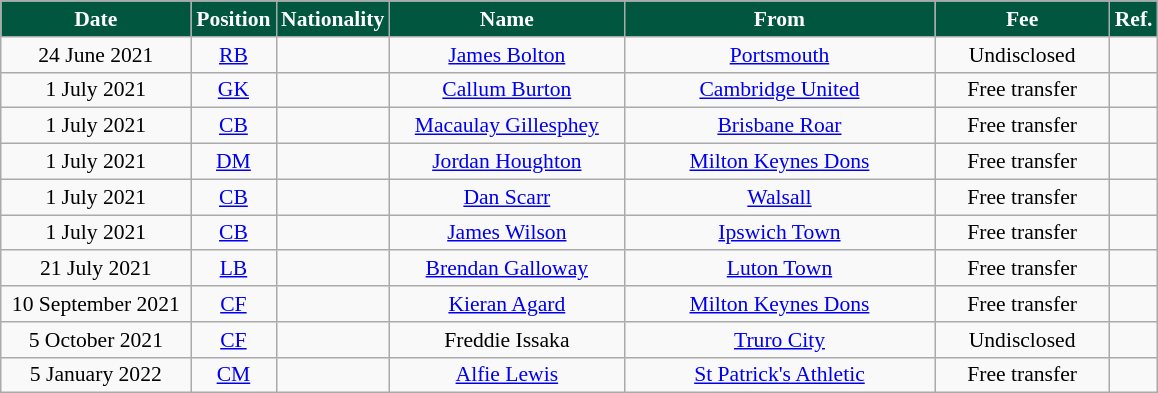<table class="wikitable"  style="text-align:center; font-size:90%; ">
<tr>
<th style="background:#00563F;color:#FFFFFF; width:120px;">Date</th>
<th style="background:#00563F;color:#FFFFFF; width:50px;">Position</th>
<th style="background:#00563F;color:#FFFFFF; width:50px;">Nationality</th>
<th style="background:#00563F;color:#FFFFFF; width:150px;">Name</th>
<th style="background:#00563F;color:#FFFFFF; width:200px;">From</th>
<th style="background:#00563F;color:#FFFFFF; width:110px;">Fee</th>
<th style="background:#00563F;color:#FFFFFF; width:25px;">Ref.</th>
</tr>
<tr>
<td>24 June 2021</td>
<td><a href='#'>RB</a></td>
<td></td>
<td><a href='#'>James Bolton</a></td>
<td> <a href='#'>Portsmouth</a></td>
<td>Undisclosed</td>
<td></td>
</tr>
<tr>
<td>1 July 2021</td>
<td><a href='#'>GK</a></td>
<td></td>
<td><a href='#'>Callum Burton</a></td>
<td> <a href='#'>Cambridge United</a></td>
<td>Free transfer</td>
<td></td>
</tr>
<tr>
<td>1 July 2021</td>
<td><a href='#'>CB</a></td>
<td></td>
<td><a href='#'>Macaulay Gillesphey</a></td>
<td> <a href='#'>Brisbane Roar</a></td>
<td>Free transfer</td>
<td></td>
</tr>
<tr>
<td>1 July 2021</td>
<td><a href='#'>DM</a></td>
<td></td>
<td><a href='#'>Jordan Houghton</a></td>
<td> <a href='#'>Milton Keynes Dons</a></td>
<td>Free transfer</td>
<td></td>
</tr>
<tr>
<td>1 July 2021</td>
<td><a href='#'>CB</a></td>
<td></td>
<td><a href='#'>Dan Scarr</a></td>
<td> <a href='#'>Walsall</a></td>
<td>Free transfer</td>
<td></td>
</tr>
<tr>
<td>1 July 2021</td>
<td><a href='#'>CB</a></td>
<td></td>
<td><a href='#'>James Wilson</a></td>
<td> <a href='#'>Ipswich Town</a></td>
<td>Free transfer</td>
<td></td>
</tr>
<tr>
<td>21 July 2021</td>
<td><a href='#'>LB</a></td>
<td></td>
<td><a href='#'>Brendan Galloway</a></td>
<td> <a href='#'>Luton Town</a></td>
<td>Free transfer</td>
<td></td>
</tr>
<tr>
<td>10 September 2021</td>
<td><a href='#'>CF</a></td>
<td></td>
<td><a href='#'>Kieran Agard</a></td>
<td> <a href='#'>Milton Keynes Dons</a></td>
<td>Free transfer</td>
<td></td>
</tr>
<tr>
<td>5 October 2021</td>
<td><a href='#'>CF</a></td>
<td></td>
<td>Freddie Issaka</td>
<td> <a href='#'>Truro City</a></td>
<td>Undisclosed</td>
<td></td>
</tr>
<tr>
<td>5 January 2022</td>
<td><a href='#'>CM</a></td>
<td></td>
<td><a href='#'>Alfie Lewis</a></td>
<td> <a href='#'>St Patrick's Athletic</a></td>
<td>Free transfer</td>
<td></td>
</tr>
</table>
